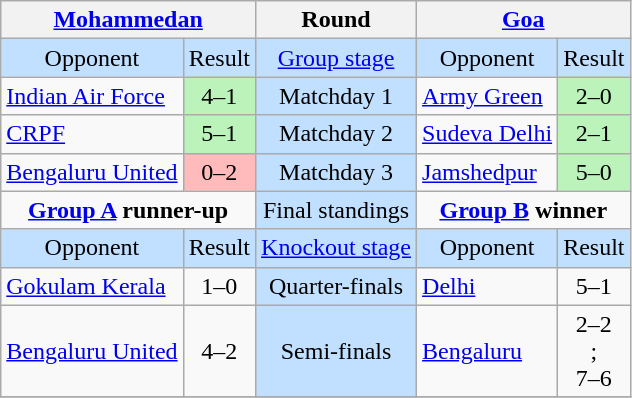<table class="wikitable" style="text-align:center">
<tr>
<th colspan="2"><a href='#'>Mohammedan</a></th>
<th>Round</th>
<th colspan="2"><a href='#'>Goa</a></th>
</tr>
<tr style="background:#C1E0FF">
<td>Opponent</td>
<td colspan="1">Result</td>
<td><a href='#'>Group stage</a></td>
<td>Opponent</td>
<td colspan="1">Result</td>
</tr>
<tr>
<td style="text-align:left"><a href='#'>Indian Air Force</a></td>
<td colspan="1" style="background:#BBF3BB">4–1</td>
<td style="background:#C1E0FF">Matchday 1</td>
<td style="text-align:left"><a href='#'>Army Green</a></td>
<td colspan="1" style="background:#BBF3BB">2–0</td>
</tr>
<tr>
<td style="text-align:left"><a href='#'>CRPF</a></td>
<td colspan="1" style="background:#BBF3BB">5–1</td>
<td style="background:#C1E0FF">Matchday 2</td>
<td style="text-align:left"><a href='#'>Sudeva Delhi</a></td>
<td colspan="1" style="background:#BBF3BB">2–1</td>
</tr>
<tr>
<td style="text-align:left"><a href='#'>Bengaluru United</a></td>
<td colspan="1" style="background:#FFBBBB">0–2</td>
<td style="background:#C1E0FF">Matchday 3</td>
<td style="text-align:left"><a href='#'>Jamshedpur</a></td>
<td colspan="1" style="background:#BBF3BB">5–0</td>
</tr>
<tr>
<td colspan="2" style="vertical-align:top"><strong><a href='#'>Group A</a> runner-up</strong><br></td>
<td style="background:#C1E0FF">Final standings</td>
<td colspan="2" style="vertical-align:top"><strong><a href='#'>Group B</a> winner</strong></td>
</tr>
<tr style="background:#C1E0FF">
<td>Opponent</td>
<td>Result</td>
<td><a href='#'>Knockout stage</a></td>
<td>Opponent</td>
<td>Result</td>
</tr>
<tr>
<td style="text-align:left"><a href='#'>Gokulam Kerala</a></td>
<td>1–0</td>
<td style="background:#C1E0FF">Quarter-finals</td>
<td style="text-align:left"><a href='#'>Delhi</a></td>
<td>5–1</td>
</tr>
<tr>
<td style="text-align:left"><a href='#'>Bengaluru United</a></td>
<td>4–2<br></td>
<td style="background:#C1E0FF">Semi-finals</td>
<td style="text-align:left"><a href='#'>Bengaluru</a></td>
<td>2–2<br>;<br>7–6</td>
</tr>
<tr>
</tr>
</table>
